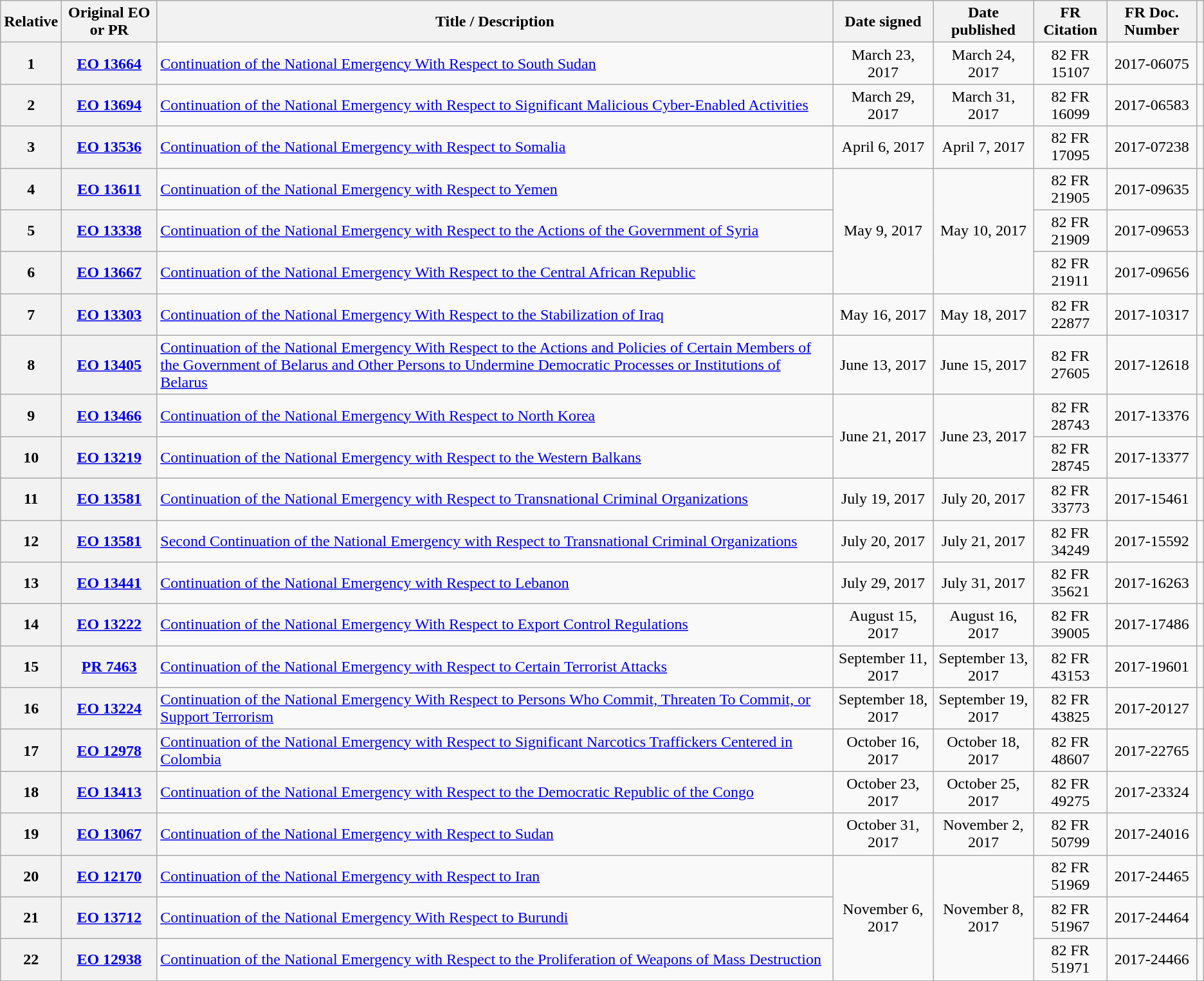<table class="wikitable sortable">
<tr style="text-align:center">
<th>Relative </th>
<th>Original EO or PR </th>
<th>Title / Description</th>
<th>Date signed</th>
<th>Date published</th>
<th>FR Citation</th>
<th>FR Doc. Number</th>
<th class="unsortable"></th>
</tr>
<tr style="text-align:center">
<th>1</th>
<th><a href='#'>EO 13664</a></th>
<td style="text-align:left"><a href='#'>Continuation of the National Emergency With Respect to South Sudan</a></td>
<td>March 23, 2017</td>
<td>March 24, 2017</td>
<td>82 FR 15107</td>
<td>2017-06075</td>
<td></td>
</tr>
<tr style="text-align:center">
<th>2</th>
<th><a href='#'>EO 13694</a></th>
<td style="text-align:left"><a href='#'>Continuation of the National Emergency with Respect to Significant Malicious Cyber-Enabled Activities</a></td>
<td>March 29, 2017</td>
<td>March 31, 2017</td>
<td>82 FR 16099</td>
<td>2017-06583</td>
<td></td>
</tr>
<tr style="text-align:center">
<th>3</th>
<th><a href='#'>EO 13536</a></th>
<td style="text-align:left"><a href='#'>Continuation of the National Emergency with Respect to Somalia</a></td>
<td>April 6, 2017</td>
<td>April 7, 2017</td>
<td>82 FR 17095</td>
<td>2017-07238</td>
<td></td>
</tr>
<tr style="text-align:center">
<th>4</th>
<th><a href='#'>EO 13611</a></th>
<td style="text-align:left"><a href='#'>Continuation of the National Emergency with Respect to Yemen</a></td>
<td rowspan=3>May 9, 2017</td>
<td rowspan=3>May 10, 2017</td>
<td>82 FR 21905</td>
<td>2017-09635</td>
<td></td>
</tr>
<tr style="text-align:center">
<th>5</th>
<th><a href='#'>EO 13338</a></th>
<td style="text-align:left"><a href='#'>Continuation of the National Emergency with Respect to the Actions of the Government of Syria</a></td>
<td>82 FR 21909</td>
<td>2017-09653</td>
<td></td>
</tr>
<tr style="text-align:center">
<th>6</th>
<th><a href='#'>EO 13667</a></th>
<td style="text-align:left"><a href='#'>Continuation of the National Emergency With Respect to the Central African Republic</a></td>
<td>82 FR 21911</td>
<td>2017-09656</td>
<td></td>
</tr>
<tr style="text-align:center">
<th>7</th>
<th><a href='#'>EO 13303</a></th>
<td style="text-align:left"><a href='#'>Continuation of the National Emergency With Respect to the Stabilization of Iraq</a></td>
<td>May 16, 2017</td>
<td>May 18, 2017</td>
<td>82 FR 22877</td>
<td>2017-10317</td>
<td></td>
</tr>
<tr style="text-align:center">
<th>8</th>
<th><a href='#'>EO 13405</a></th>
<td style="text-align:left"><a href='#'>Continuation of the National Emergency With Respect to the Actions and Policies of Certain Members of the Government of Belarus and Other Persons to Undermine Democratic Processes or Institutions of Belarus</a></td>
<td>June 13, 2017</td>
<td>June 15, 2017</td>
<td>82 FR 27605</td>
<td>2017-12618</td>
<td></td>
</tr>
<tr style="text-align:center">
<th>9</th>
<th><a href='#'>EO 13466</a></th>
<td style="text-align:left"><a href='#'>Continuation of the National Emergency With Respect to North Korea</a></td>
<td rowspan=2>June 21, 2017</td>
<td rowspan=2>June 23, 2017</td>
<td>82 FR 28743</td>
<td>2017-13376</td>
<td></td>
</tr>
<tr style="text-align:center">
<th>10</th>
<th><a href='#'>EO 13219</a></th>
<td style="text-align:left"><a href='#'>Continuation of the National Emergency with Respect to the Western Balkans</a></td>
<td>82 FR 28745</td>
<td>2017-13377</td>
<td></td>
</tr>
<tr style="text-align:center">
<th>11</th>
<th><a href='#'>EO 13581</a></th>
<td style="text-align:left"><a href='#'>Continuation of the National Emergency with Respect to Transnational Criminal Organizations</a></td>
<td>July 19, 2017</td>
<td>July 20, 2017</td>
<td>82 FR 33773</td>
<td>2017-15461</td>
<td></td>
</tr>
<tr style="text-align:center">
<th>12</th>
<th><a href='#'>EO 13581</a></th>
<td style="text-align:left"><a href='#'>Second Continuation of the National Emergency with Respect to Transnational Criminal Organizations</a></td>
<td>July 20, 2017</td>
<td>July 21, 2017</td>
<td>82 FR 34249</td>
<td>2017-15592</td>
<td></td>
</tr>
<tr style="text-align:center">
<th>13</th>
<th><a href='#'>EO 13441</a></th>
<td style="text-align:left"><a href='#'>Continuation of the National Emergency with Respect to Lebanon</a></td>
<td>July 29, 2017</td>
<td>July 31, 2017</td>
<td>82 FR 35621</td>
<td>2017-16263</td>
<td></td>
</tr>
<tr style="text-align:center">
<th>14</th>
<th><a href='#'>EO 13222</a></th>
<td style="text-align:left"><a href='#'>Continuation of the National Emergency With Respect to Export Control Regulations</a></td>
<td>August 15, 2017</td>
<td>August 16, 2017</td>
<td>82 FR 39005</td>
<td>2017-17486</td>
<td></td>
</tr>
<tr style="text-align:center">
<th>15</th>
<th><a href='#'>PR 7463</a></th>
<td style="text-align:left"><a href='#'>Continuation of the National Emergency with Respect to Certain Terrorist Attacks</a></td>
<td>September 11, 2017</td>
<td>September 13, 2017</td>
<td>82 FR 43153</td>
<td>2017-19601</td>
<td></td>
</tr>
<tr style="text-align:center">
<th>16</th>
<th><a href='#'>EO 13224</a></th>
<td style="text-align:left"><a href='#'>Continuation of the National Emergency With Respect to Persons Who Commit, Threaten To Commit, or Support Terrorism</a></td>
<td>September 18, 2017</td>
<td>September 19, 2017</td>
<td>82 FR 43825</td>
<td>2017-20127</td>
<td></td>
</tr>
<tr style="text-align:center">
<th>17</th>
<th><a href='#'>EO 12978</a></th>
<td style="text-align:left"><a href='#'>Continuation of the National Emergency with Respect to Significant Narcotics Traffickers Centered in Colombia</a></td>
<td>October 16, 2017</td>
<td>October 18, 2017</td>
<td>82 FR 48607</td>
<td>2017-22765</td>
<td></td>
</tr>
<tr style="text-align:center">
<th>18</th>
<th><a href='#'>EO 13413</a></th>
<td style="text-align:left"><a href='#'>Continuation of the National Emergency with Respect to the Democratic Republic of the Congo</a></td>
<td>October 23, 2017</td>
<td>October 25, 2017</td>
<td>82 FR 49275</td>
<td>2017-23324</td>
<td></td>
</tr>
<tr style="text-align:center">
<th>19</th>
<th><a href='#'>EO 13067</a></th>
<td style="text-align:left"><a href='#'>Continuation of the National Emergency with Respect to Sudan</a> </td>
<td>October 31, 2017</td>
<td>November 2, 2017</td>
<td>82 FR 50799</td>
<td>2017-24016</td>
<td></td>
</tr>
<tr style="text-align:center">
<th>20</th>
<th><a href='#'>EO 12170</a></th>
<td style="text-align:left"><a href='#'>Continuation of the National Emergency with Respect to Iran</a></td>
<td rowspan=3>November 6, 2017</td>
<td rowspan=3>November 8, 2017</td>
<td>82 FR 51969</td>
<td>2017-24465</td>
<td></td>
</tr>
<tr style="text-align:center">
<th>21</th>
<th><a href='#'>EO 13712</a></th>
<td style="text-align:left"><a href='#'>Continuation of the National Emergency With Respect to Burundi</a></td>
<td>82 FR 51967</td>
<td>2017-24464</td>
<td></td>
</tr>
<tr style="text-align:center">
<th>22</th>
<th><a href='#'>EO 12938</a></th>
<td style="text-align:left"><a href='#'>Continuation of the National Emergency with Respect to the Proliferation of Weapons of Mass Destruction</a></td>
<td>82 FR 51971</td>
<td>2017-24466</td>
<td></td>
</tr>
</table>
